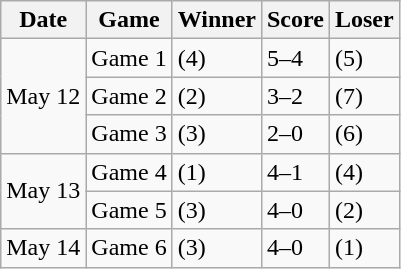<table class=wikitable>
<tr>
<th>Date</th>
<th>Game</th>
<th>Winner</th>
<th>Score</th>
<th>Loser</th>
</tr>
<tr>
<td rowspan=3>May 12</td>
<td>Game 1</td>
<td>(4) </td>
<td>5–4</td>
<td>(5) </td>
</tr>
<tr>
<td>Game 2</td>
<td>(2) </td>
<td>3–2</td>
<td>(7) </td>
</tr>
<tr>
<td>Game 3</td>
<td>(3) </td>
<td>2–0</td>
<td>(6) </td>
</tr>
<tr>
<td rowspan=2>May 13</td>
<td>Game 4</td>
<td>(1) </td>
<td>4–1</td>
<td>(4) </td>
</tr>
<tr>
<td>Game 5</td>
<td>(3) </td>
<td>4–0</td>
<td>(2) </td>
</tr>
<tr>
<td>May 14</td>
<td>Game 6</td>
<td>(3) </td>
<td>4–0</td>
<td>(1) </td>
</tr>
</table>
